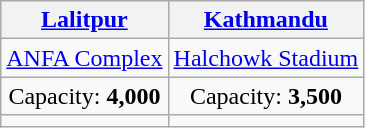<table class="wikitable" style="text-align:center">
<tr>
<th><a href='#'>Lalitpur</a></th>
<th><a href='#'>Kathmandu</a></th>
</tr>
<tr>
<td><a href='#'>ANFA Complex</a></td>
<td><a href='#'>Halchowk Stadium</a></td>
</tr>
<tr>
<td>Capacity: <strong>4,000</strong></td>
<td>Capacity: <strong>3,500</strong></td>
</tr>
<tr>
<td></td>
<td></td>
</tr>
</table>
